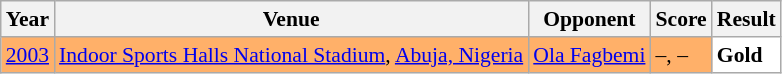<table class="sortable wikitable" style="font-size: 90%;">
<tr>
<th>Year</th>
<th>Venue</th>
<th>Opponent</th>
<th>Score</th>
<th>Result</th>
</tr>
<tr style="background:#FFB069">
<td align="center"><a href='#'>2003</a></td>
<td align="left"><a href='#'>Indoor Sports Halls National Stadium</a>, <a href='#'>Abuja, Nigeria</a></td>
<td align="left"> <a href='#'>Ola Fagbemi</a></td>
<td align="left">–, –</td>
<td style="text-align:left; background:white"> <strong>Gold</strong></td>
</tr>
</table>
